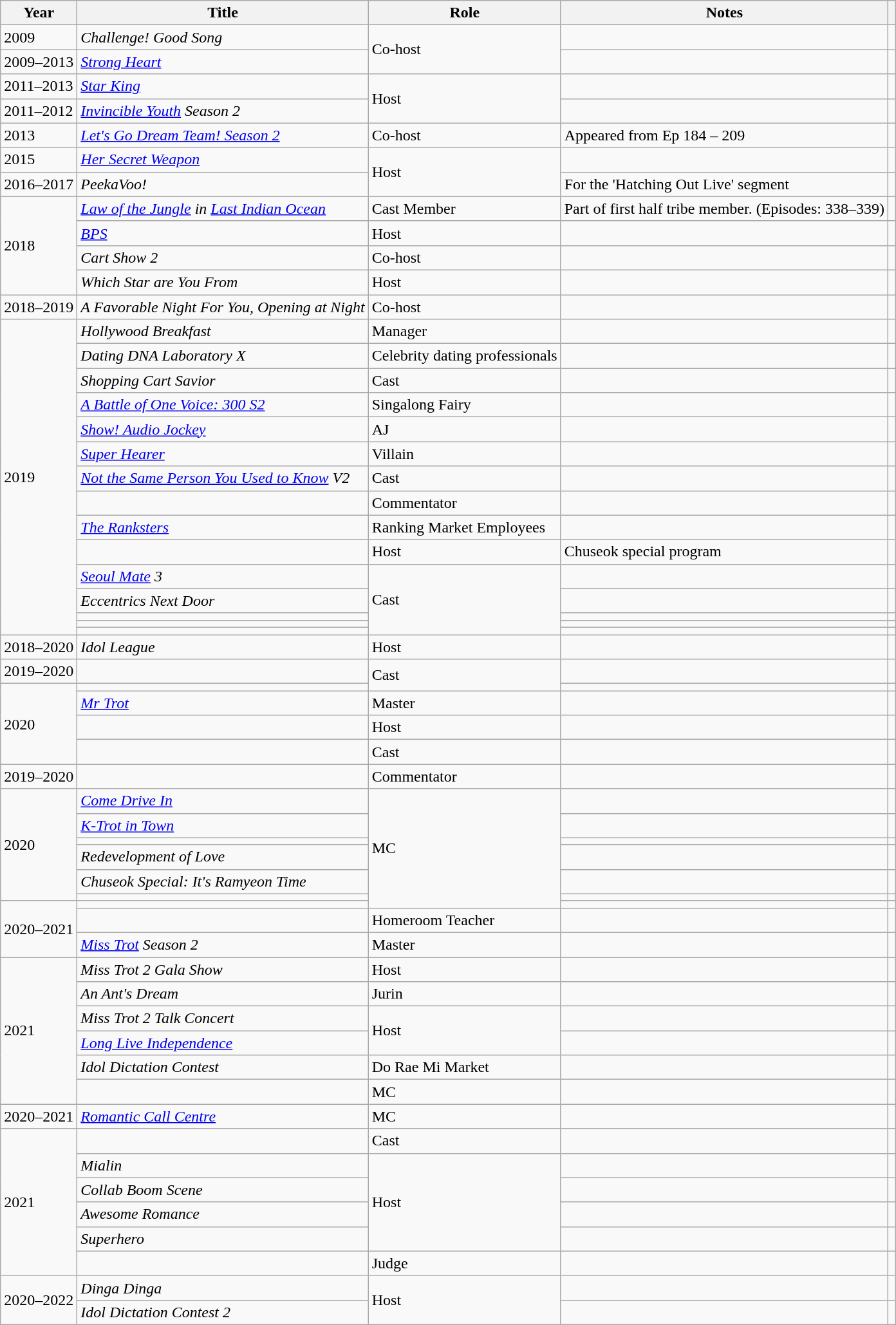<table class="wikitable">
<tr>
<th scope="col">Year</th>
<th scope="col">Title</th>
<th scope="col">Role</th>
<th scope="col">Notes</th>
<th scope="col"></th>
</tr>
<tr>
<td>2009</td>
<td><em>Challenge! Good Song</em></td>
<td rowspan="2">Co-host</td>
<td></td>
<td></td>
</tr>
<tr>
<td>2009–2013</td>
<td><a href='#'><em>Strong Heart</em></a></td>
<td></td>
<td></td>
</tr>
<tr>
<td>2011–2013</td>
<td><a href='#'><em>Star King</em></a></td>
<td rowspan="2">Host</td>
<td></td>
<td></td>
</tr>
<tr>
<td>2011–2012</td>
<td><em><a href='#'>Invincible Youth</a> Season 2</em></td>
<td></td>
<td></td>
</tr>
<tr>
<td>2013</td>
<td><em><a href='#'>Let's Go Dream Team! Season 2</a></em></td>
<td>Co-host</td>
<td>Appeared from Ep 184 – 209</td>
<td></td>
</tr>
<tr>
<td>2015</td>
<td><em><a href='#'>Her Secret Weapon</a></em></td>
<td rowspan="2">Host</td>
<td></td>
<td></td>
</tr>
<tr>
<td>2016–2017</td>
<td><em>PeekaVoo!</em></td>
<td>For the 'Hatching Out Live' segment</td>
<td></td>
</tr>
<tr>
<td rowspan=4>2018</td>
<td><em><a href='#'>Law of the Jungle</a> in <a href='#'>Last Indian Ocean</a></em></td>
<td>Cast Member</td>
<td>Part of first half tribe member. (Episodes: 338–339)</td>
<td></td>
</tr>
<tr>
<td><em><a href='#'>BPS</a></em></td>
<td>Host</td>
<td></td>
<td></td>
</tr>
<tr>
<td><em>Cart Show 2</em></td>
<td>Co-host</td>
<td></td>
<td></td>
</tr>
<tr>
<td><em>Which Star are You From</em></td>
<td>Host</td>
<td></td>
<td></td>
</tr>
<tr>
<td>2018–2019</td>
<td><em>A Favorable Night For You, Opening at Night</em></td>
<td>Co-host</td>
<td></td>
<td></td>
</tr>
<tr>
<td rowspan=15>2019</td>
<td><em>Hollywood Breakfast</em></td>
<td>Manager</td>
<td></td>
<td></td>
</tr>
<tr>
<td><em>Dating DNA Laboratory X</em></td>
<td>Celebrity dating professionals</td>
<td></td>
<td></td>
</tr>
<tr>
<td><em>Shopping Cart Savior</em></td>
<td>Cast</td>
<td></td>
<td></td>
</tr>
<tr>
<td><em><a href='#'>A Battle of One Voice: 300 S2</a></em></td>
<td>Singalong Fairy</td>
<td></td>
<td></td>
</tr>
<tr>
<td><em><a href='#'>Show! Audio Jockey</a></em></td>
<td>AJ</td>
<td></td>
<td></td>
</tr>
<tr>
<td><em><a href='#'>Super Hearer</a></em></td>
<td>Villain</td>
<td></td>
<td></td>
</tr>
<tr>
<td><em><a href='#'>Not the Same Person You Used to Know</a> V2</em></td>
<td>Cast</td>
<td></td>
<td></td>
</tr>
<tr>
<td><em></em></td>
<td>Commentator</td>
<td></td>
<td></td>
</tr>
<tr>
<td><em><a href='#'>The Ranksters</a></em></td>
<td>Ranking Market Employees</td>
<td></td>
<td></td>
</tr>
<tr>
<td><em></em></td>
<td>Host</td>
<td>Chuseok special program</td>
<td></td>
</tr>
<tr>
<td><em><a href='#'>Seoul Mate</a> 3</em></td>
<td rowspan="5">Cast</td>
<td></td>
<td></td>
</tr>
<tr>
<td><em>Eccentrics Next Door</em></td>
<td></td>
<td></td>
</tr>
<tr>
<td><em></em></td>
<td></td>
<td></td>
</tr>
<tr>
<td><em></em></td>
<td></td>
<td></td>
</tr>
<tr>
<td><em></em></td>
<td></td>
<td></td>
</tr>
<tr>
<td>2018–2020</td>
<td><em>Idol League</em></td>
<td>Host</td>
<td></td>
<td></td>
</tr>
<tr>
<td>2019–2020</td>
<td><em></em></td>
<td rowspan="2">Cast</td>
<td></td>
<td></td>
</tr>
<tr>
<td rowspan="4">2020</td>
<td><em></em></td>
<td></td>
<td></td>
</tr>
<tr>
<td><em><a href='#'>Mr Trot</a></em></td>
<td>Master</td>
<td></td>
<td></td>
</tr>
<tr>
<td><em></em></td>
<td>Host</td>
<td></td>
<td></td>
</tr>
<tr>
<td><em></em></td>
<td>Cast</td>
<td></td>
<td></td>
</tr>
<tr>
<td>2019–2020</td>
<td><em></em></td>
<td>Commentator</td>
<td></td>
<td></td>
</tr>
<tr>
<td rowspan=6>2020</td>
<td><em><a href='#'>Come Drive In</a></em></td>
<td rowspan="7">MC</td>
<td></td>
<td></td>
</tr>
<tr>
<td><em><a href='#'>K-Trot in Town</a></em></td>
<td></td>
<td></td>
</tr>
<tr>
<td><em></em></td>
<td></td>
<td></td>
</tr>
<tr>
<td><em>Redevelopment of Love</em></td>
<td></td>
<td></td>
</tr>
<tr>
<td><em>Chuseok Special: It's Ramyeon Time</em></td>
<td></td>
<td></td>
</tr>
<tr>
<td><em></em></td>
<td></td>
<td></td>
</tr>
<tr>
<td rowspan=3>2020–2021</td>
<td><em></em></td>
<td></td>
<td></td>
</tr>
<tr>
<td><em></em></td>
<td>Homeroom Teacher</td>
<td></td>
<td></td>
</tr>
<tr>
<td><em><a href='#'>Miss Trot</a> Season 2</em></td>
<td>Master</td>
<td></td>
<td></td>
</tr>
<tr>
<td rowspan="6">2021</td>
<td><em>Miss Trot 2 Gala Show</em></td>
<td>Host</td>
<td></td>
<td></td>
</tr>
<tr>
<td><em>An Ant's Dream</em></td>
<td>Jurin</td>
<td></td>
<td></td>
</tr>
<tr>
<td><em>Miss Trot 2 Talk Concert</em></td>
<td rowspan=2>Host</td>
<td></td>
<td></td>
</tr>
<tr>
<td><em><a href='#'>Long Live Independence</a></em></td>
<td></td>
<td></td>
</tr>
<tr>
<td><em>Idol Dictation Contest</em></td>
<td>Do Rae Mi Market</td>
<td></td>
<td></td>
</tr>
<tr>
<td><em></em></td>
<td>MC</td>
<td></td>
<td></td>
</tr>
<tr>
<td>2020–2021</td>
<td><em><a href='#'>Romantic Call Centre</a></em></td>
<td>MC</td>
<td></td>
<td></td>
</tr>
<tr>
<td rowspan="6">2021</td>
<td><em></em></td>
<td>Cast</td>
<td></td>
<td></td>
</tr>
<tr>
<td><em>Mialin</em></td>
<td rowspan="4">Host</td>
<td></td>
<td></td>
</tr>
<tr>
<td><em>Collab Boom Scene</em></td>
<td></td>
<td></td>
</tr>
<tr>
<td><em>Awesome Romance</em></td>
<td></td>
<td></td>
</tr>
<tr>
<td><em>Superhero</em></td>
<td></td>
<td></td>
</tr>
<tr>
<td><em></em></td>
<td>Judge</td>
<td></td>
<td></td>
</tr>
<tr>
<td rowspan="2">2020–2022</td>
<td><em>Dinga Dinga</em></td>
<td rowspan="2">Host</td>
<td></td>
<td></td>
</tr>
<tr>
<td><em>Idol Dictation Contest 2</em></td>
<td></td>
<td></td>
</tr>
</table>
